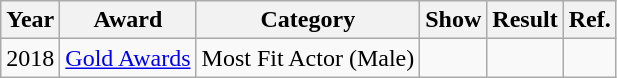<table class="wikitable" style="text-align:center">
<tr>
<th>Year</th>
<th>Award</th>
<th>Category</th>
<th>Show</th>
<th>Result</th>
<th>Ref.</th>
</tr>
<tr>
<td>2018</td>
<td><a href='#'>Gold Awards</a></td>
<td>Most Fit Actor (Male)</td>
<td></td>
<td></td>
<td></td>
</tr>
</table>
